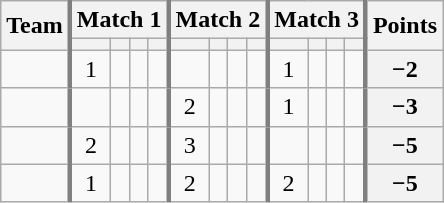<table class="wikitable sortable" style="text-align:center;">
<tr>
<th rowspan=2>Team</th>
<th colspan=4 style="border-left:3px solid gray">Match 1</th>
<th colspan=4 style="border-left:3px solid gray">Match 2</th>
<th colspan=4 style="border-left:3px solid gray">Match 3</th>
<th rowspan=2 style="border-left:3px solid gray">Points</th>
</tr>
<tr>
<th style="border-left:3px solid gray"></th>
<th></th>
<th></th>
<th></th>
<th style="border-left:3px solid gray"></th>
<th></th>
<th></th>
<th></th>
<th style="border-left:3px solid gray"></th>
<th></th>
<th></th>
<th></th>
</tr>
<tr>
<td align=left></td>
<td style="border-left:3px solid gray">1</td>
<td></td>
<td></td>
<td></td>
<td style="border-left:3px solid gray"></td>
<td></td>
<td></td>
<td></td>
<td style="border-left:3px solid gray">1</td>
<td></td>
<td></td>
<td></td>
<th style="border-left:3px solid gray">−2</th>
</tr>
<tr>
<td align=left></td>
<td style="border-left:3px solid gray"></td>
<td></td>
<td></td>
<td></td>
<td style="border-left:3px solid gray">2</td>
<td></td>
<td></td>
<td></td>
<td style="border-left:3px solid gray">1</td>
<td></td>
<td></td>
<td></td>
<th style="border-left:3px solid gray">−3</th>
</tr>
<tr>
<td align=left></td>
<td style="border-left:3px solid gray">2</td>
<td></td>
<td></td>
<td></td>
<td style="border-left:3px solid gray">3</td>
<td></td>
<td></td>
<td></td>
<td style="border-left:3px solid gray"></td>
<td></td>
<td></td>
<td></td>
<th style="border-left:3px solid gray">−5</th>
</tr>
<tr>
<td align=left></td>
<td style="border-left:3px solid gray">1</td>
<td></td>
<td></td>
<td></td>
<td style="border-left:3px solid gray">2</td>
<td></td>
<td></td>
<td></td>
<td style="border-left:3px solid gray">2</td>
<td></td>
<td></td>
<td></td>
<th style="border-left:3px solid gray">−5</th>
</tr>
</table>
